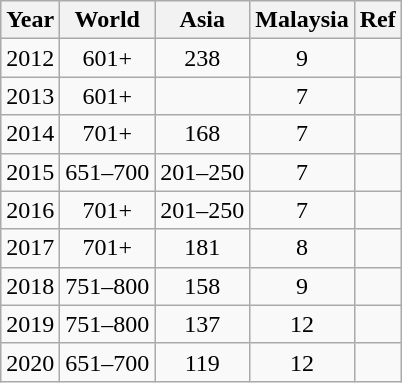<table class="wikitable" style="text-align:center; float: right; margin-left: 1em">
<tr>
<th>Year</th>
<th>World</th>
<th>Asia</th>
<th>Malaysia</th>
<th>Ref</th>
</tr>
<tr>
<td>2012</td>
<td>601+</td>
<td>238</td>
<td>9</td>
<td></td>
</tr>
<tr>
<td>2013</td>
<td>601+</td>
<td></td>
<td>7</td>
<td></td>
</tr>
<tr>
<td>2014</td>
<td>701+</td>
<td>168</td>
<td>7</td>
<td></td>
</tr>
<tr>
<td>2015</td>
<td>651–700</td>
<td>201–250</td>
<td>7</td>
<td></td>
</tr>
<tr>
<td>2016</td>
<td>701+</td>
<td>201–250</td>
<td>7</td>
<td></td>
</tr>
<tr>
<td>2017</td>
<td>701+</td>
<td>181</td>
<td>8</td>
<td></td>
</tr>
<tr>
<td>2018</td>
<td>751–800</td>
<td>158</td>
<td>9</td>
<td></td>
</tr>
<tr>
<td>2019</td>
<td>751–800</td>
<td>137</td>
<td>12</td>
<td></td>
</tr>
<tr>
<td>2020</td>
<td>651–700</td>
<td>119</td>
<td>12</td>
<td></td>
</tr>
</table>
